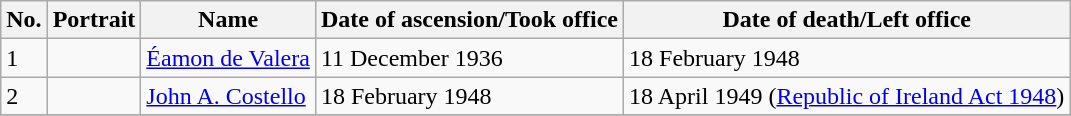<table class="wikitable">
<tr>
<th>No.</th>
<th>Portrait</th>
<th>Name</th>
<th>Date of ascension/Took office</th>
<th>Date of death/Left office</th>
</tr>
<tr>
<td>1</td>
<td></td>
<td><a href='#'>Éamon de Valera</a></td>
<td>11 December 1936</td>
<td>18 February 1948</td>
</tr>
<tr>
<td>2</td>
<td></td>
<td><a href='#'>John A. Costello</a></td>
<td>18 February 1948</td>
<td>18 April 1949 (<a href='#'>Republic of Ireland Act 1948</a>)</td>
</tr>
<tr>
</tr>
</table>
